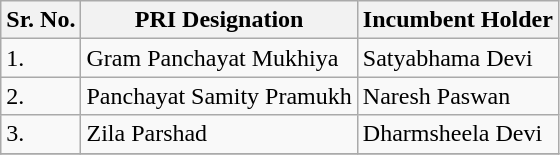<table class="wikitable">
<tr>
<th>Sr. No.</th>
<th>PRI Designation</th>
<th>Incumbent Holder</th>
</tr>
<tr>
<td>1.</td>
<td>Gram Panchayat Mukhiya</td>
<td>Satyabhama Devi</td>
</tr>
<tr>
<td>2.</td>
<td>Panchayat Samity Pramukh</td>
<td>Naresh Paswan</td>
</tr>
<tr>
<td>3.</td>
<td>Zila Parshad</td>
<td>Dharmsheela Devi</td>
</tr>
<tr>
</tr>
</table>
